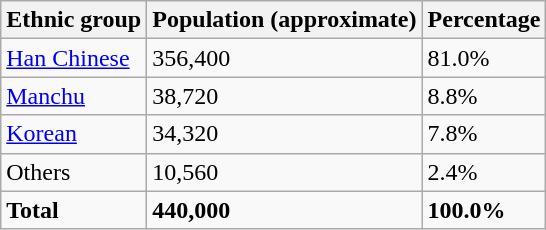<table class="wikitable">
<tr>
<th>Ethnic group</th>
<th>Population (approximate)</th>
<th>Percentage</th>
</tr>
<tr>
<td><a href='#'>Han Chinese</a></td>
<td>356,400</td>
<td>81.0%</td>
</tr>
<tr>
<td><a href='#'>Manchu</a></td>
<td>38,720</td>
<td>8.8%</td>
</tr>
<tr>
<td><a href='#'>Korean</a></td>
<td>34,320</td>
<td>7.8%</td>
</tr>
<tr>
<td>Others</td>
<td>10,560</td>
<td>2.4%</td>
</tr>
<tr>
<td><strong>Total</strong></td>
<td><strong>440,000</strong></td>
<td><strong>100.0%</strong></td>
</tr>
</table>
